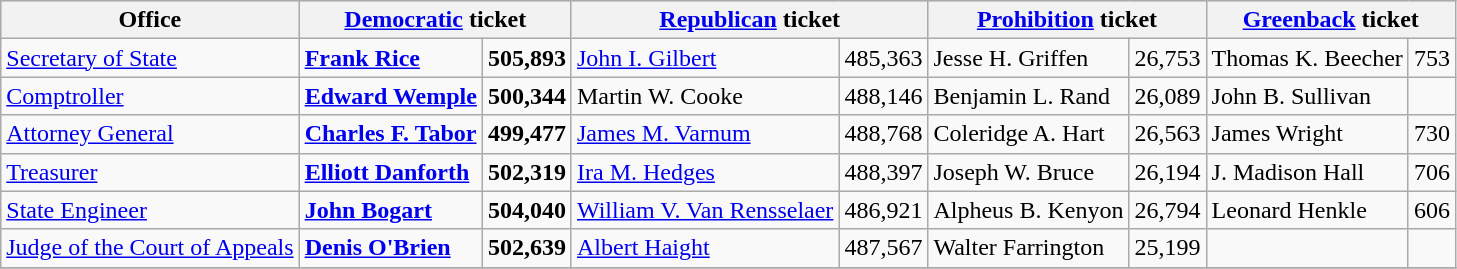<table class=wikitable>
<tr bgcolor=lightgrey>
<th>Office</th>
<th colspan="2" ><a href='#'>Democratic</a> ticket</th>
<th colspan="2" ><a href='#'>Republican</a> ticket</th>
<th colspan="2" ><a href='#'>Prohibition</a> ticket</th>
<th colspan="2" ><a href='#'>Greenback</a> ticket</th>
</tr>
<tr>
<td><a href='#'>Secretary of State</a></td>
<td><strong><a href='#'>Frank Rice</a></strong></td>
<td align="right"><strong>505,893</strong></td>
<td><a href='#'>John I. Gilbert</a></td>
<td align="right">485,363</td>
<td>Jesse H. Griffen</td>
<td align="right">26,753</td>
<td>Thomas K. Beecher</td>
<td align="right">753</td>
</tr>
<tr>
<td><a href='#'>Comptroller</a></td>
<td><strong><a href='#'>Edward Wemple</a></strong></td>
<td align="right"><strong>500,344</strong></td>
<td>Martin W. Cooke</td>
<td align="right">488,146</td>
<td>Benjamin L. Rand</td>
<td align="right">26,089</td>
<td>John B. Sullivan</td>
<td></td>
</tr>
<tr>
<td><a href='#'>Attorney General</a></td>
<td><strong><a href='#'>Charles F. Tabor</a></strong></td>
<td align="right"><strong>499,477</strong></td>
<td><a href='#'>James M. Varnum</a></td>
<td align="right">488,768</td>
<td>Coleridge A. Hart</td>
<td align="right">26,563</td>
<td>James Wright</td>
<td align="right">730</td>
</tr>
<tr>
<td><a href='#'>Treasurer</a></td>
<td><strong><a href='#'>Elliott Danforth</a></strong></td>
<td align="right"><strong>502,319</strong></td>
<td><a href='#'>Ira M. Hedges</a></td>
<td align="right">488,397</td>
<td>Joseph W. Bruce</td>
<td align="right">26,194</td>
<td>J. Madison Hall</td>
<td align="right">706</td>
</tr>
<tr>
<td><a href='#'>State Engineer</a></td>
<td><strong><a href='#'>John Bogart</a></strong></td>
<td align="right"><strong>504,040</strong></td>
<td><a href='#'>William V. Van Rensselaer</a></td>
<td align="right">486,921</td>
<td>Alpheus B. Kenyon</td>
<td align="right">26,794</td>
<td>Leonard Henkle</td>
<td align="right">606</td>
</tr>
<tr>
<td><a href='#'>Judge of the Court of Appeals</a></td>
<td><strong><a href='#'>Denis O'Brien</a></strong></td>
<td align="right"><strong>502,639</strong></td>
<td><a href='#'>Albert Haight</a></td>
<td align="right">487,567</td>
<td>Walter Farrington</td>
<td align="right">25,199</td>
<td></td>
<td align="right"></td>
</tr>
<tr>
</tr>
</table>
